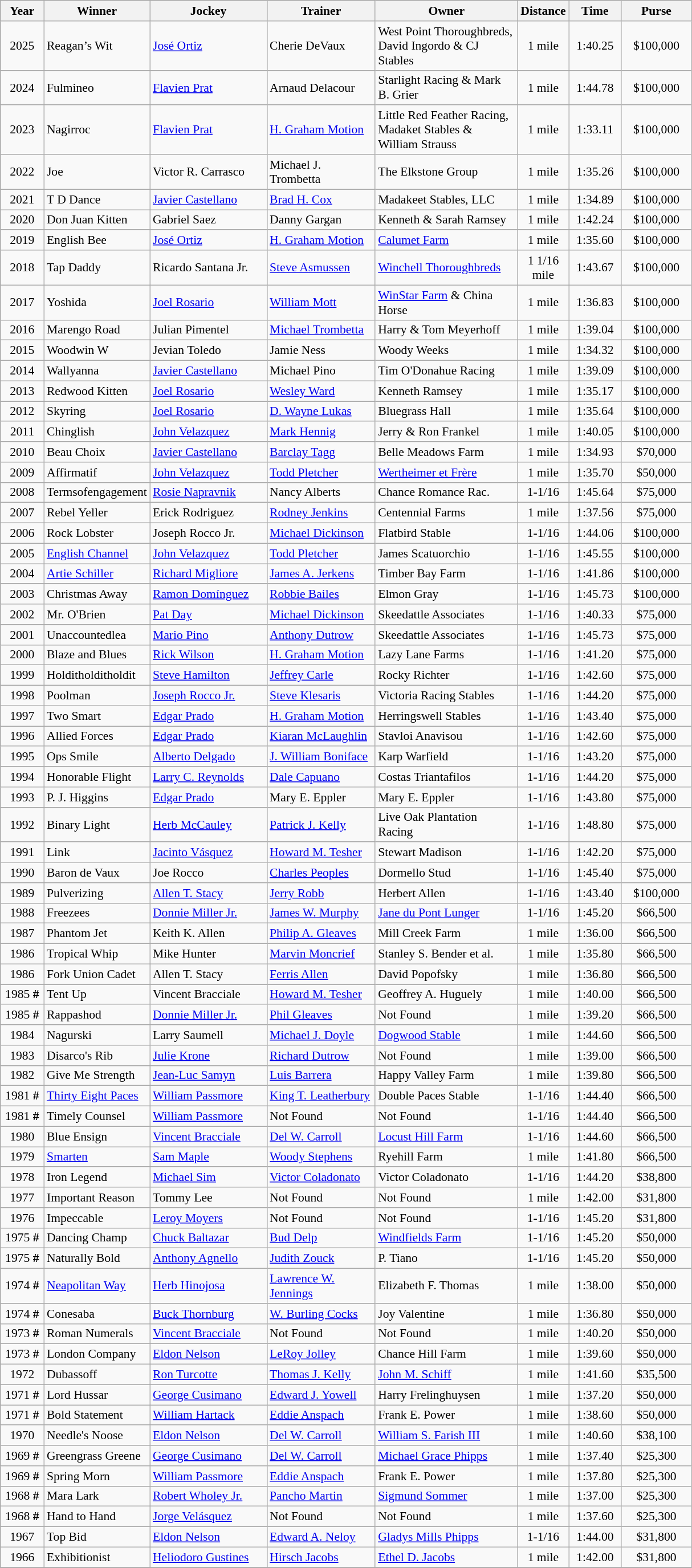<table class="wikitable sortable" style="font-size:90%">
<tr>
<th style="width:44px">Year<br></th>
<th style="width:114px">Winner<br></th>
<th style="width:130px">Jockey<br></th>
<th style="width:120px">Trainer<br></th>
<th style="width:160px">Owner<br></th>
<th style="width:45px">Distance<br></th>
<th style="width:55px">Time<br></th>
<th style="width:75px">Purse<br></th>
</tr>
<tr>
<td align="center">2025</td>
<td>Reagan’s Wit</td>
<td><a href='#'>José Ortiz</a></td>
<td>Cherie DeVaux</td>
<td>West Point Thoroughbreds, David Ingordo & CJ Stables</td>
<td align="center">1 mile</td>
<td align="center">1:40.25</td>
<td align="center">$100,000</td>
</tr>
<tr>
<td align="center">2024</td>
<td>Fulmineo</td>
<td><a href='#'>Flavien Prat</a></td>
<td>Arnaud Delacour</td>
<td>Starlight Racing & Mark B. Grier</td>
<td align="center">1 mile</td>
<td align="center">1:44.78</td>
<td align="center">$100,000</td>
</tr>
<tr>
<td align="center">2023</td>
<td>Nagirroc</td>
<td><a href='#'>Flavien Prat</a></td>
<td><a href='#'>H. Graham Motion</a></td>
<td>Little Red Feather Racing, Madaket Stables & William Strauss</td>
<td align="center">1 mile</td>
<td align="center">1:33.11</td>
<td align="center">$100,000</td>
</tr>
<tr>
<td align="center">2022</td>
<td>Joe</td>
<td>Victor R. Carrasco</td>
<td>Michael J. Trombetta</td>
<td>The Elkstone Group</td>
<td align="center">1 mile</td>
<td align="center">1:35.26</td>
<td align="center">$100,000</td>
</tr>
<tr>
<td align="center">2021</td>
<td>T D Dance</td>
<td><a href='#'>Javier Castellano</a></td>
<td><a href='#'>Brad H. Cox</a></td>
<td>Madakeet Stables, LLC</td>
<td align="center">1 mile</td>
<td align="center">1:34.89</td>
<td align="center">$100,000</td>
</tr>
<tr>
<td align="center">2020</td>
<td>Don Juan Kitten</td>
<td>Gabriel Saez</td>
<td>Danny Gargan</td>
<td>Kenneth & Sarah Ramsey</td>
<td align="center">1 mile</td>
<td align="center">1:42.24</td>
<td align="center">$100,000</td>
</tr>
<tr>
<td align="center">2019</td>
<td>English Bee</td>
<td><a href='#'>José Ortiz</a></td>
<td><a href='#'>H. Graham Motion</a></td>
<td><a href='#'>Calumet Farm</a></td>
<td align="center">1 mile</td>
<td align="center">1:35.60</td>
<td align="center">$100,000</td>
</tr>
<tr>
<td align="center">2018</td>
<td>Tap Daddy</td>
<td>Ricardo Santana Jr.</td>
<td><a href='#'>Steve Asmussen</a></td>
<td><a href='#'>Winchell Thoroughbreds</a></td>
<td align="center">1 1/16 mile</td>
<td align="center">1:43.67</td>
<td align="center">$100,000</td>
</tr>
<tr>
<td align="center">2017</td>
<td>Yoshida</td>
<td><a href='#'>Joel Rosario</a></td>
<td><a href='#'>William Mott</a></td>
<td><a href='#'>WinStar Farm</a> & China Horse</td>
<td align="center">1 mile</td>
<td align="center">1:36.83</td>
<td align="center">$100,000</td>
</tr>
<tr>
<td align="center">2016</td>
<td>Marengo Road</td>
<td>Julian Pimentel</td>
<td><a href='#'>Michael Trombetta</a></td>
<td>Harry & Tom Meyerhoff</td>
<td align="center">1 mile</td>
<td align="center">1:39.04</td>
<td align="center">$100,000</td>
</tr>
<tr>
<td align="center">2015</td>
<td>Woodwin W</td>
<td>Jevian Toledo</td>
<td>Jamie Ness</td>
<td>Woody Weeks</td>
<td align="center">1 mile</td>
<td align="center">1:34.32</td>
<td align="center">$100,000</td>
</tr>
<tr>
<td align="center">2014</td>
<td>Wallyanna</td>
<td><a href='#'>Javier Castellano</a></td>
<td>Michael Pino</td>
<td>Tim O'Donahue Racing</td>
<td align="center">1 mile</td>
<td align="center">1:39.09</td>
<td align="center">$100,000</td>
</tr>
<tr>
<td align="center">2013</td>
<td>Redwood Kitten</td>
<td><a href='#'>Joel Rosario</a></td>
<td><a href='#'>Wesley Ward</a></td>
<td>Kenneth Ramsey</td>
<td align="center">1 mile</td>
<td align="center">1:35.17</td>
<td align="center">$100,000</td>
</tr>
<tr>
<td align="center">2012</td>
<td>Skyring</td>
<td><a href='#'>Joel Rosario</a></td>
<td><a href='#'>D. Wayne Lukas</a></td>
<td>Bluegrass Hall</td>
<td align="center">1 mile</td>
<td align="center">1:35.64</td>
<td align="center">$100,000</td>
</tr>
<tr>
<td align="center">2011</td>
<td>Chinglish</td>
<td><a href='#'>John Velazquez</a></td>
<td><a href='#'>Mark Hennig</a></td>
<td>Jerry & Ron Frankel</td>
<td align="center">1 mile</td>
<td align="center">1:40.05</td>
<td align="center">$100,000</td>
</tr>
<tr>
<td align="center">2010</td>
<td>Beau Choix</td>
<td><a href='#'>Javier Castellano</a></td>
<td><a href='#'>Barclay Tagg</a></td>
<td>Belle Meadows Farm</td>
<td align="center">1 mile</td>
<td align="center">1:34.93</td>
<td align="center">$70,000</td>
</tr>
<tr>
<td align="center">2009</td>
<td>Affirmatif</td>
<td><a href='#'>John Velazquez</a></td>
<td><a href='#'>Todd Pletcher</a></td>
<td><a href='#'>Wertheimer et Frère</a></td>
<td align="center">1 mile</td>
<td align="center">1:35.70</td>
<td align="center">$50,000</td>
</tr>
<tr>
<td align="center">2008</td>
<td>Termsofengagement</td>
<td><a href='#'>Rosie Napravnik</a></td>
<td>Nancy Alberts</td>
<td>Chance Romance Rac.</td>
<td align="center">1-1/16</td>
<td align="center">1:45.64</td>
<td align="center">$75,000</td>
</tr>
<tr>
<td align="center">2007</td>
<td>Rebel Yeller</td>
<td>Erick Rodriguez</td>
<td><a href='#'>Rodney Jenkins</a></td>
<td>Centennial Farms</td>
<td align="center">1 mile</td>
<td align="center">1:37.56</td>
<td align="center">$75,000</td>
</tr>
<tr>
<td align="center">2006</td>
<td>Rock Lobster</td>
<td>Joseph Rocco Jr.</td>
<td><a href='#'>Michael Dickinson</a></td>
<td>Flatbird Stable</td>
<td align="center">1-1/16</td>
<td align="center">1:44.06</td>
<td align="center">$100,000</td>
</tr>
<tr>
<td align="center">2005</td>
<td><a href='#'>English Channel</a></td>
<td><a href='#'>John Velazquez</a></td>
<td><a href='#'>Todd Pletcher</a></td>
<td>James Scatuorchio</td>
<td align="center">1-1/16</td>
<td align="center">1:45.55</td>
<td align="center">$100,000</td>
</tr>
<tr>
<td align="center">2004</td>
<td><a href='#'>Artie Schiller</a></td>
<td><a href='#'>Richard Migliore</a></td>
<td><a href='#'>James A. Jerkens</a></td>
<td>Timber Bay Farm</td>
<td align="center">1-1/16</td>
<td align="center">1:41.86</td>
<td align="center">$100,000</td>
</tr>
<tr>
<td align="center">2003</td>
<td>Christmas Away</td>
<td><a href='#'>Ramon Domínguez</a></td>
<td><a href='#'>Robbie Bailes</a></td>
<td>Elmon Gray</td>
<td align="center">1-1/16</td>
<td align="center">1:45.73</td>
<td align="center">$100,000</td>
</tr>
<tr>
<td align="center">2002</td>
<td>Mr. O'Brien</td>
<td><a href='#'>Pat Day</a></td>
<td><a href='#'>Michael Dickinson</a></td>
<td>Skeedattle Associates</td>
<td align="center">1-1/16</td>
<td align="center">1:40.33</td>
<td align="center">$75,000</td>
</tr>
<tr>
<td align="center">2001</td>
<td>Unaccountedlea</td>
<td><a href='#'>Mario Pino</a></td>
<td><a href='#'>Anthony Dutrow</a></td>
<td>Skeedattle Associates</td>
<td align="center">1-1/16</td>
<td align="center">1:45.73</td>
<td align="center">$75,000</td>
</tr>
<tr>
<td align="center">2000</td>
<td>Blaze and Blues</td>
<td><a href='#'>Rick Wilson</a></td>
<td><a href='#'>H. Graham Motion</a></td>
<td>Lazy Lane Farms</td>
<td align="center">1-1/16</td>
<td align="center">1:41.20</td>
<td align="center">$75,000</td>
</tr>
<tr>
<td align="center">1999</td>
<td>Holditholditholdit</td>
<td><a href='#'>Steve Hamilton</a></td>
<td><a href='#'>Jeffrey Carle</a></td>
<td>Rocky Richter</td>
<td align="center">1-1/16</td>
<td align="center">1:42.60</td>
<td align="center">$75,000</td>
</tr>
<tr>
<td align="center">1998</td>
<td>Poolman</td>
<td><a href='#'>Joseph Rocco Jr.</a></td>
<td><a href='#'>Steve Klesaris</a></td>
<td>Victoria Racing Stables</td>
<td align="center">1-1/16</td>
<td align="center">1:44.20</td>
<td align="center">$75,000</td>
</tr>
<tr>
<td align="center">1997</td>
<td>Two Smart</td>
<td><a href='#'>Edgar Prado</a></td>
<td><a href='#'>H. Graham Motion</a></td>
<td>Herringswell Stables</td>
<td align="center">1-1/16</td>
<td align="center">1:43.40</td>
<td align="center">$75,000</td>
</tr>
<tr>
<td align="center">1996</td>
<td>Allied Forces</td>
<td><a href='#'>Edgar Prado</a></td>
<td><a href='#'>Kiaran McLaughlin</a></td>
<td>Stavloi Anavisou</td>
<td align="center">1-1/16</td>
<td align="center">1:42.60</td>
<td align="center">$75,000</td>
</tr>
<tr>
<td align="center">1995</td>
<td>Ops Smile</td>
<td><a href='#'>Alberto Delgado</a></td>
<td><a href='#'>J. William Boniface</a></td>
<td>Karp Warfield</td>
<td align="center">1-1/16</td>
<td align="center">1:43.20</td>
<td align="center">$75,000</td>
</tr>
<tr>
<td align="center">1994</td>
<td>Honorable Flight</td>
<td><a href='#'>Larry C. Reynolds</a></td>
<td><a href='#'>Dale Capuano</a></td>
<td>Costas Triantafilos</td>
<td align="center">1-1/16</td>
<td align="center">1:44.20</td>
<td align="center">$75,000</td>
</tr>
<tr>
<td align="center">1993</td>
<td>P. J. Higgins</td>
<td><a href='#'>Edgar Prado</a></td>
<td>Mary E. Eppler</td>
<td>Mary E. Eppler</td>
<td align="center">1-1/16</td>
<td align="center">1:43.80</td>
<td align="center">$75,000</td>
</tr>
<tr>
<td align="center">1992</td>
<td>Binary Light</td>
<td><a href='#'>Herb McCauley</a></td>
<td><a href='#'>Patrick J. Kelly</a></td>
<td>Live Oak Plantation Racing</td>
<td align="center">1-1/16</td>
<td align="center">1:48.80</td>
<td align="center">$75,000</td>
</tr>
<tr>
<td align="center">1991</td>
<td>Link</td>
<td><a href='#'>Jacinto Vásquez</a></td>
<td><a href='#'>Howard M. Tesher</a></td>
<td>Stewart Madison</td>
<td align="center">1-1/16</td>
<td align="center">1:42.20</td>
<td align="center">$75,000</td>
</tr>
<tr>
<td align="center">1990</td>
<td>Baron de Vaux</td>
<td>Joe Rocco</td>
<td><a href='#'>Charles Peoples</a></td>
<td>Dormello Stud</td>
<td align="center">1-1/16</td>
<td align="center">1:45.40</td>
<td align="center">$75,000</td>
</tr>
<tr>
<td align="center">1989</td>
<td>Pulverizing</td>
<td><a href='#'>Allen T. Stacy</a></td>
<td><a href='#'>Jerry Robb</a></td>
<td>Herbert Allen</td>
<td align="center">1-1/16</td>
<td align="center">1:43.40</td>
<td align="center">$100,000</td>
</tr>
<tr>
<td align="center">1988</td>
<td>Freezees</td>
<td><a href='#'>Donnie Miller Jr.</a></td>
<td><a href='#'>James W. Murphy</a></td>
<td><a href='#'>Jane du Pont Lunger</a></td>
<td align="center">1-1/16</td>
<td align="center">1:45.20</td>
<td align="center">$66,500</td>
</tr>
<tr>
<td align="center">1987</td>
<td>Phantom Jet</td>
<td>Keith K. Allen</td>
<td><a href='#'>Philip A. Gleaves</a></td>
<td>Mill Creek Farm</td>
<td align="center">1 mile</td>
<td align="center">1:36.00</td>
<td align="center">$66,500</td>
</tr>
<tr>
<td align="center">1986</td>
<td>Tropical Whip</td>
<td>Mike Hunter</td>
<td><a href='#'>Marvin Moncrief</a></td>
<td>Stanley S. Bender et al.</td>
<td align="center">1 mile</td>
<td align="center">1:35.80</td>
<td align="center">$66,500</td>
</tr>
<tr>
<td align="center">1986</td>
<td>Fork Union Cadet</td>
<td>Allen T. Stacy</td>
<td><a href='#'>Ferris Allen</a></td>
<td>David Popofsky</td>
<td align="center">1 mile</td>
<td align="center">1:36.80</td>
<td align="center">$66,500</td>
</tr>
<tr>
<td align="center">1985 <strong>#</strong></td>
<td>Tent Up</td>
<td>Vincent Bracciale</td>
<td><a href='#'>Howard M. Tesher</a></td>
<td>Geoffrey A. Huguely</td>
<td align="center">1 mile</td>
<td align="center">1:40.00</td>
<td align="center">$66,500</td>
</tr>
<tr>
<td align="center">1985 <strong>#</strong></td>
<td>Rappashod</td>
<td><a href='#'>Donnie Miller Jr.</a></td>
<td><a href='#'>Phil Gleaves</a></td>
<td>Not Found</td>
<td align="center">1 mile</td>
<td align="center">1:39.20</td>
<td align="center">$66,500</td>
</tr>
<tr>
<td align="center">1984</td>
<td>Nagurski</td>
<td>Larry Saumell</td>
<td><a href='#'>Michael J. Doyle</a></td>
<td><a href='#'>Dogwood Stable</a></td>
<td align="center">1 mile</td>
<td align="center">1:44.60</td>
<td align="center">$66,500</td>
</tr>
<tr>
<td align="center">1983</td>
<td>Disarco's Rib</td>
<td><a href='#'>Julie Krone</a></td>
<td><a href='#'>Richard Dutrow</a></td>
<td>Not Found</td>
<td align="center">1 mile</td>
<td align="center">1:39.00</td>
<td align="center">$66,500</td>
</tr>
<tr>
<td align="center">1982</td>
<td>Give Me Strength</td>
<td><a href='#'>Jean-Luc Samyn</a></td>
<td><a href='#'>Luis Barrera</a></td>
<td>Happy Valley Farm</td>
<td align="center">1 mile</td>
<td align="center">1:39.80</td>
<td align="center">$66,500</td>
</tr>
<tr>
<td align="center">1981 <strong>#</strong></td>
<td><a href='#'>Thirty Eight Paces</a></td>
<td><a href='#'>William Passmore</a></td>
<td><a href='#'>King T. Leatherbury</a></td>
<td>Double Paces Stable</td>
<td align="center">1-1/16</td>
<td align="center">1:44.40</td>
<td align="center">$66,500</td>
</tr>
<tr>
<td align="center">1981 <strong>#</strong></td>
<td>Timely Counsel</td>
<td><a href='#'>William Passmore</a></td>
<td>Not Found</td>
<td>Not Found</td>
<td align="center">1-1/16</td>
<td align="center">1:44.40</td>
<td align="center">$66,500</td>
</tr>
<tr>
<td align="center">1980</td>
<td>Blue Ensign</td>
<td><a href='#'>Vincent Bracciale</a></td>
<td><a href='#'>Del W. Carroll</a></td>
<td><a href='#'>Locust Hill Farm</a></td>
<td align="center">1-1/16</td>
<td align="center">1:44.60</td>
<td align="center">$66,500</td>
</tr>
<tr>
<td align="center">1979</td>
<td><a href='#'>Smarten</a></td>
<td><a href='#'>Sam Maple</a></td>
<td><a href='#'>Woody Stephens</a></td>
<td>Ryehill Farm</td>
<td align="center">1 mile</td>
<td align="center">1:41.80</td>
<td align="center">$66,500</td>
</tr>
<tr>
<td align="center">1978</td>
<td>Iron Legend</td>
<td><a href='#'>Michael Sim</a></td>
<td><a href='#'>Victor Coladonato</a></td>
<td>Victor Coladonato</td>
<td align="center">1-1/16</td>
<td align="center">1:44.20</td>
<td align="center">$38,800</td>
</tr>
<tr>
<td align="center">1977</td>
<td>Important Reason</td>
<td>Tommy Lee</td>
<td>Not Found</td>
<td>Not Found</td>
<td align="center">1 mile</td>
<td align="center">1:42.00</td>
<td align="center">$31,800</td>
</tr>
<tr>
<td align="center">1976</td>
<td>Impeccable</td>
<td><a href='#'>Leroy Moyers</a></td>
<td>Not Found</td>
<td>Not Found</td>
<td align="center">1-1/16</td>
<td align="center">1:45.20</td>
<td align="center">$31,800</td>
</tr>
<tr>
<td align="center">1975 <strong>#</strong></td>
<td>Dancing Champ</td>
<td><a href='#'>Chuck Baltazar</a></td>
<td><a href='#'>Bud Delp</a></td>
<td><a href='#'>Windfields Farm</a></td>
<td align="center">1-1/16</td>
<td align="center">1:45.20</td>
<td align="center">$50,000</td>
</tr>
<tr>
<td align="center">1975 <strong>#</strong></td>
<td>Naturally Bold</td>
<td><a href='#'>Anthony Agnello</a></td>
<td><a href='#'>Judith Zouck</a></td>
<td>P. Tiano</td>
<td align="center">1-1/16</td>
<td align="center">1:45.20</td>
<td align="center">$50,000</td>
</tr>
<tr>
<td align="center">1974 <strong>#</strong></td>
<td><a href='#'>Neapolitan Way</a></td>
<td><a href='#'>Herb Hinojosa</a></td>
<td><a href='#'>Lawrence W. Jennings</a></td>
<td>Elizabeth F. Thomas</td>
<td align="center">1 mile</td>
<td align="center">1:38.00</td>
<td align="center">$50,000</td>
</tr>
<tr>
<td align="center">1974 <strong>#</strong></td>
<td>Conesaba</td>
<td><a href='#'>Buck Thornburg</a></td>
<td><a href='#'>W. Burling Cocks</a></td>
<td>Joy Valentine</td>
<td align="center">1 mile</td>
<td align="center">1:36.80</td>
<td align="center">$50,000</td>
</tr>
<tr>
<td align="center">1973 <strong>#</strong></td>
<td>Roman Numerals</td>
<td><a href='#'>Vincent Bracciale</a></td>
<td>Not Found</td>
<td>Not Found</td>
<td align="center">1 mile</td>
<td align="center">1:40.20</td>
<td align="center">$50,000</td>
</tr>
<tr>
<td align="center">1973 <strong>#</strong></td>
<td>London Company</td>
<td><a href='#'>Eldon Nelson</a></td>
<td><a href='#'>LeRoy Jolley</a></td>
<td>Chance Hill Farm</td>
<td align="center">1 mile</td>
<td align="center">1:39.60</td>
<td align="center">$50,000</td>
</tr>
<tr>
<td align="center">1972</td>
<td>Dubassoff</td>
<td><a href='#'>Ron Turcotte</a></td>
<td><a href='#'>Thomas J. Kelly</a></td>
<td><a href='#'>John M. Schiff</a></td>
<td align="center">1 mile</td>
<td align="center">1:41.60</td>
<td align="center">$35,500</td>
</tr>
<tr>
<td align="center">1971 <strong>#</strong></td>
<td>Lord Hussar</td>
<td><a href='#'>George Cusimano</a></td>
<td><a href='#'>Edward J. Yowell</a></td>
<td>Harry Frelinghuysen</td>
<td align="center">1 mile</td>
<td align="center">1:37.20</td>
<td align="center">$50,000</td>
</tr>
<tr>
<td align="center">1971 <strong>#</strong></td>
<td>Bold Statement</td>
<td><a href='#'>William Hartack</a></td>
<td><a href='#'>Eddie Anspach</a></td>
<td>Frank E. Power</td>
<td align="center">1 mile</td>
<td align="center">1:38.60</td>
<td align="center">$50,000</td>
</tr>
<tr>
<td align="center">1970</td>
<td>Needle's Noose</td>
<td><a href='#'>Eldon Nelson</a></td>
<td><a href='#'>Del W. Carroll</a></td>
<td><a href='#'>William S. Farish III</a></td>
<td align="center">1 mile</td>
<td align="center">1:40.60</td>
<td align="center">$38,100</td>
</tr>
<tr>
<td align="center">1969 <strong>#</strong></td>
<td>Greengrass Greene</td>
<td><a href='#'>George Cusimano</a></td>
<td><a href='#'>Del W. Carroll</a></td>
<td><a href='#'>Michael Grace Phipps</a></td>
<td align="center">1 mile</td>
<td align="center">1:37.40</td>
<td align="center">$25,300</td>
</tr>
<tr>
<td align="center">1969 <strong>#</strong></td>
<td>Spring Morn</td>
<td><a href='#'>William Passmore</a></td>
<td><a href='#'>Eddie Anspach</a></td>
<td>Frank E. Power</td>
<td align="center">1 mile</td>
<td align="center">1:37.80</td>
<td align="center">$25,300</td>
</tr>
<tr>
<td align="center">1968 <strong>#</strong></td>
<td>Mara Lark</td>
<td><a href='#'>Robert Wholey Jr.</a></td>
<td><a href='#'>Pancho Martin</a></td>
<td><a href='#'>Sigmund Sommer</a></td>
<td align="center">1 mile</td>
<td align="center">1:37.00</td>
<td align="center">$25,300</td>
</tr>
<tr>
<td align="center">1968 <strong>#</strong></td>
<td>Hand to Hand</td>
<td><a href='#'>Jorge Velásquez</a></td>
<td>Not Found</td>
<td>Not Found</td>
<td align="center">1 mile</td>
<td align="center">1:37.60</td>
<td align="center">$25,300</td>
</tr>
<tr>
<td align="center">1967</td>
<td>Top Bid</td>
<td><a href='#'>Eldon Nelson</a></td>
<td><a href='#'>Edward A. Neloy</a></td>
<td><a href='#'>Gladys Mills Phipps</a></td>
<td align="center">1-1/16</td>
<td align="center">1:44.00</td>
<td align="center">$31,800</td>
</tr>
<tr>
<td align="center">1966</td>
<td>Exhibitionist</td>
<td><a href='#'>Heliodoro Gustines</a></td>
<td><a href='#'>Hirsch Jacobs</a></td>
<td><a href='#'>Ethel D. Jacobs</a></td>
<td align="center">1 mile</td>
<td align="center">1:42.00</td>
<td align="center">$31,800</td>
</tr>
<tr>
</tr>
</table>
